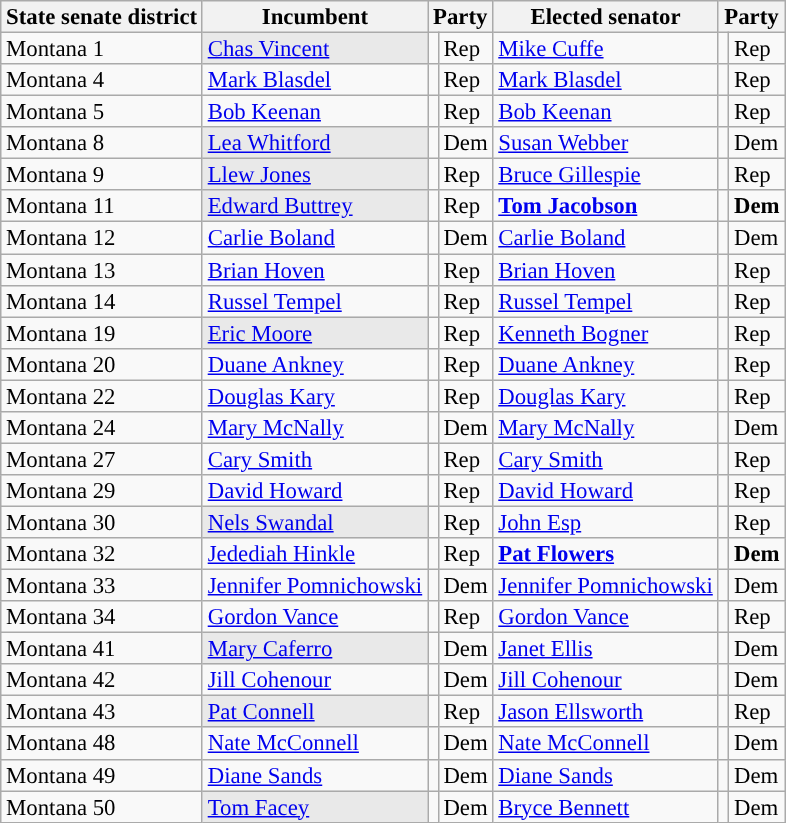<table class="sortable wikitable" style="font-size:95%;line-height:14px;">
<tr>
<th colspan="1">State senate district</th>
<th class="unsortable">Incumbent</th>
<th colspan="2">Party</th>
<th class="unsortable">Elected senator</th>
<th colspan="2">Party</th>
</tr>
<tr>
<td>Montana 1</td>
<td style="background:#E9E9E9;"><a href='#'>Chas Vincent</a></td>
<td style="background:"></td>
<td>Rep</td>
<td><a href='#'>Mike Cuffe</a></td>
<td style="background:"></td>
<td>Rep</td>
</tr>
<tr>
<td>Montana 4</td>
<td><a href='#'>Mark Blasdel</a></td>
<td style="background:"></td>
<td>Rep</td>
<td><a href='#'>Mark Blasdel</a></td>
<td style="background:"></td>
<td>Rep</td>
</tr>
<tr>
<td>Montana 5</td>
<td><a href='#'>Bob Keenan</a></td>
<td style="background:"></td>
<td>Rep</td>
<td><a href='#'>Bob Keenan</a></td>
<td style="background:"></td>
<td>Rep</td>
</tr>
<tr>
<td>Montana 8</td>
<td style="background:#E9E9E9;"><a href='#'>Lea Whitford</a></td>
<td style="background:"></td>
<td>Dem</td>
<td><a href='#'>Susan Webber</a></td>
<td style="background:"></td>
<td>Dem</td>
</tr>
<tr>
<td>Montana 9</td>
<td style="background:#E9E9E9;"><a href='#'>Llew Jones</a></td>
<td style="background:"></td>
<td>Rep</td>
<td><a href='#'>Bruce Gillespie</a></td>
<td style="background:"></td>
<td>Rep</td>
</tr>
<tr>
<td>Montana 11</td>
<td style="background:#E9E9E9;"><a href='#'>Edward Buttrey</a></td>
<td style="background:"></td>
<td>Rep</td>
<td><strong><a href='#'>Tom Jacobson</a></strong></td>
<td style="background:"></td>
<td><strong>Dem</strong></td>
</tr>
<tr>
<td>Montana 12</td>
<td><a href='#'>Carlie Boland</a></td>
<td style="background:"></td>
<td>Dem</td>
<td><a href='#'>Carlie Boland</a></td>
<td style="background:"></td>
<td>Dem</td>
</tr>
<tr>
<td>Montana 13</td>
<td><a href='#'>Brian Hoven</a></td>
<td style="background:"></td>
<td>Rep</td>
<td><a href='#'>Brian Hoven</a></td>
<td style="background:"></td>
<td>Rep</td>
</tr>
<tr>
<td>Montana 14</td>
<td><a href='#'>Russel Tempel</a></td>
<td style="background:"></td>
<td>Rep</td>
<td><a href='#'>Russel Tempel</a></td>
<td style="background:"></td>
<td>Rep</td>
</tr>
<tr>
<td>Montana 19</td>
<td style="background:#E9E9E9;"><a href='#'>Eric Moore</a></td>
<td style="background:"></td>
<td>Rep</td>
<td><a href='#'>Kenneth Bogner</a></td>
<td style="background:"></td>
<td>Rep</td>
</tr>
<tr>
<td>Montana 20</td>
<td><a href='#'>Duane Ankney</a></td>
<td style="background:"></td>
<td>Rep</td>
<td><a href='#'>Duane Ankney</a></td>
<td style="background:"></td>
<td>Rep</td>
</tr>
<tr>
<td>Montana 22</td>
<td><a href='#'>Douglas Kary</a></td>
<td style="background:"></td>
<td>Rep</td>
<td><a href='#'>Douglas Kary</a></td>
<td style="background:"></td>
<td>Rep</td>
</tr>
<tr>
<td>Montana 24</td>
<td><a href='#'>Mary McNally</a></td>
<td style="background:"></td>
<td>Dem</td>
<td><a href='#'>Mary McNally</a></td>
<td style="background:"></td>
<td>Dem</td>
</tr>
<tr>
<td>Montana 27</td>
<td><a href='#'>Cary Smith</a></td>
<td style="background:"></td>
<td>Rep</td>
<td><a href='#'>Cary Smith</a></td>
<td style="background:"></td>
<td>Rep</td>
</tr>
<tr>
<td>Montana 29</td>
<td><a href='#'>David Howard</a></td>
<td style="background:"></td>
<td>Rep</td>
<td><a href='#'>David Howard</a></td>
<td style="background:"></td>
<td>Rep</td>
</tr>
<tr>
<td>Montana 30</td>
<td style="background:#E9E9E9;"><a href='#'>Nels Swandal</a></td>
<td style="background:"></td>
<td>Rep</td>
<td><a href='#'>John Esp</a></td>
<td style="background:"></td>
<td>Rep</td>
</tr>
<tr>
<td>Montana 32</td>
<td><a href='#'>Jedediah Hinkle</a></td>
<td style="background:"></td>
<td>Rep</td>
<td><strong><a href='#'>Pat Flowers</a></strong></td>
<td style="background:"></td>
<td><strong>Dem</strong></td>
</tr>
<tr>
<td>Montana 33</td>
<td><a href='#'>Jennifer Pomnichowski</a></td>
<td style="background:"></td>
<td>Dem</td>
<td><a href='#'>Jennifer Pomnichowski</a></td>
<td style="background:"></td>
<td>Dem</td>
</tr>
<tr>
<td>Montana 34</td>
<td><a href='#'>Gordon Vance</a></td>
<td style="background:"></td>
<td>Rep</td>
<td><a href='#'>Gordon Vance</a></td>
<td style="background:"></td>
<td>Rep</td>
</tr>
<tr>
<td>Montana 41</td>
<td style="background:#E9E9E9;"><a href='#'>Mary Caferro</a></td>
<td style="background:"></td>
<td>Dem</td>
<td><a href='#'>Janet Ellis</a></td>
<td style="background:"></td>
<td>Dem</td>
</tr>
<tr>
<td>Montana 42</td>
<td><a href='#'>Jill Cohenour</a></td>
<td style="background:"></td>
<td>Dem</td>
<td><a href='#'>Jill Cohenour</a></td>
<td style="background:"></td>
<td>Dem</td>
</tr>
<tr>
<td>Montana 43</td>
<td style="background:#E9E9E9;"><a href='#'>Pat Connell</a></td>
<td style="background:"></td>
<td>Rep</td>
<td><a href='#'>Jason Ellsworth</a></td>
<td style="background:"></td>
<td>Rep</td>
</tr>
<tr>
<td>Montana 48</td>
<td><a href='#'>Nate McConnell</a></td>
<td style="background:"></td>
<td>Dem</td>
<td><a href='#'>Nate McConnell</a></td>
<td style="background:"></td>
<td>Dem</td>
</tr>
<tr>
<td>Montana 49</td>
<td><a href='#'>Diane Sands</a></td>
<td style="background:"></td>
<td>Dem</td>
<td><a href='#'>Diane Sands</a></td>
<td style="background:"></td>
<td>Dem</td>
</tr>
<tr>
<td>Montana 50</td>
<td style="background:#E9E9E9;"><a href='#'>Tom Facey</a></td>
<td style="background:"></td>
<td>Dem</td>
<td><a href='#'>Bryce Bennett</a></td>
<td style="background:"></td>
<td>Dem</td>
</tr>
</table>
